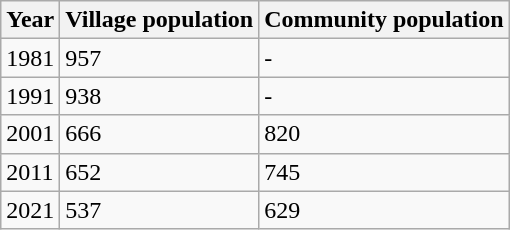<table class="wikitable">
<tr>
<th>Year</th>
<th>Village population</th>
<th>Community population</th>
</tr>
<tr>
<td>1981</td>
<td>957</td>
<td>-</td>
</tr>
<tr>
<td>1991</td>
<td>938</td>
<td>-</td>
</tr>
<tr>
<td>2001</td>
<td>666</td>
<td>820</td>
</tr>
<tr>
<td>2011</td>
<td>652</td>
<td>745</td>
</tr>
<tr>
<td>2021</td>
<td>537</td>
<td>629</td>
</tr>
</table>
